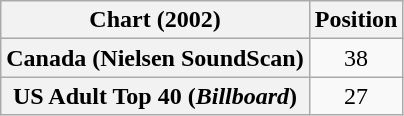<table class="wikitable plainrowheaders" style="text-align:center">
<tr>
<th scope="col">Chart (2002)</th>
<th scope="col">Position</th>
</tr>
<tr>
<th scope="row">Canada (Nielsen SoundScan)</th>
<td>38</td>
</tr>
<tr>
<th scope="row">US Adult Top 40 (<em>Billboard</em>)</th>
<td>27</td>
</tr>
</table>
